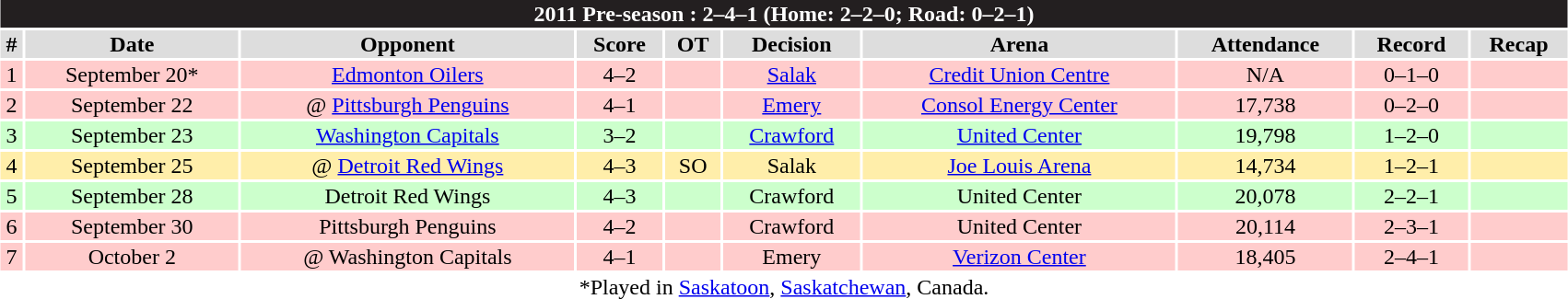<table class="toccolours collapsible collapsed" width=90% style="clear:both; margin:1.5em auto; text-align:center">
<tr>
<th colspan=11 style="background:#231F20; color:white;">2011 Pre-season : 2–4–1 (Home: 2–2–0; Road: 0–2–1)</th>
</tr>
<tr align="center" bgcolor="#dddddd">
<td><strong>#</strong></td>
<td><strong>Date</strong></td>
<td><strong>Opponent</strong></td>
<td><strong>Score</strong></td>
<td><strong>OT</strong></td>
<td><strong>Decision</strong></td>
<td><strong>Arena</strong></td>
<td><strong>Attendance</strong></td>
<td><strong>Record</strong></td>
<td><strong>Recap</strong></td>
</tr>
<tr align="center" bgcolor="#ffcccc">
<td>1</td>
<td>September 20*</td>
<td><a href='#'>Edmonton Oilers</a></td>
<td>4–2</td>
<td></td>
<td><a href='#'>Salak</a></td>
<td><a href='#'>Credit Union Centre</a></td>
<td>N/A</td>
<td>0–1–0</td>
<td></td>
</tr>
<tr align="center" bgcolor="#ffcccc">
<td>2</td>
<td>September 22</td>
<td>@ <a href='#'>Pittsburgh Penguins</a></td>
<td>4–1</td>
<td></td>
<td><a href='#'>Emery</a></td>
<td><a href='#'>Consol Energy Center</a></td>
<td>17,738</td>
<td>0–2–0</td>
<td></td>
</tr>
<tr align="center" bgcolor="#ccffcc">
<td>3</td>
<td>September 23</td>
<td><a href='#'>Washington Capitals</a></td>
<td>3–2</td>
<td></td>
<td><a href='#'>Crawford</a></td>
<td><a href='#'>United Center</a></td>
<td>19,798</td>
<td>1–2–0</td>
<td></td>
</tr>
<tr align="center" bgcolor="#ffeeaa">
<td>4</td>
<td>September 25</td>
<td>@ <a href='#'>Detroit Red Wings</a></td>
<td>4–3</td>
<td>SO</td>
<td>Salak</td>
<td><a href='#'>Joe Louis Arena</a></td>
<td>14,734</td>
<td>1–2–1</td>
<td></td>
</tr>
<tr align="center" bgcolor="#ccffcc">
<td>5</td>
<td>September 28</td>
<td>Detroit Red Wings</td>
<td>4–3</td>
<td></td>
<td>Crawford</td>
<td>United Center</td>
<td>20,078</td>
<td>2–2–1</td>
<td></td>
</tr>
<tr align="center" bgcolor="#ffcccc">
<td>6</td>
<td>September 30</td>
<td>Pittsburgh Penguins</td>
<td>4–2</td>
<td></td>
<td>Crawford</td>
<td>United Center</td>
<td>20,114</td>
<td>2–3–1</td>
<td></td>
</tr>
<tr align="center" bgcolor="#ffcccc">
<td>7</td>
<td>October 2</td>
<td>@ Washington Capitals</td>
<td>4–1</td>
<td></td>
<td>Emery</td>
<td><a href='#'>Verizon Center</a></td>
<td>18,405</td>
<td>2–4–1</td>
<td></td>
</tr>
<tr>
<td colspan=11 align="center">*Played in <a href='#'>Saskatoon</a>, <a href='#'>Saskatchewan</a>, Canada.</td>
</tr>
</table>
